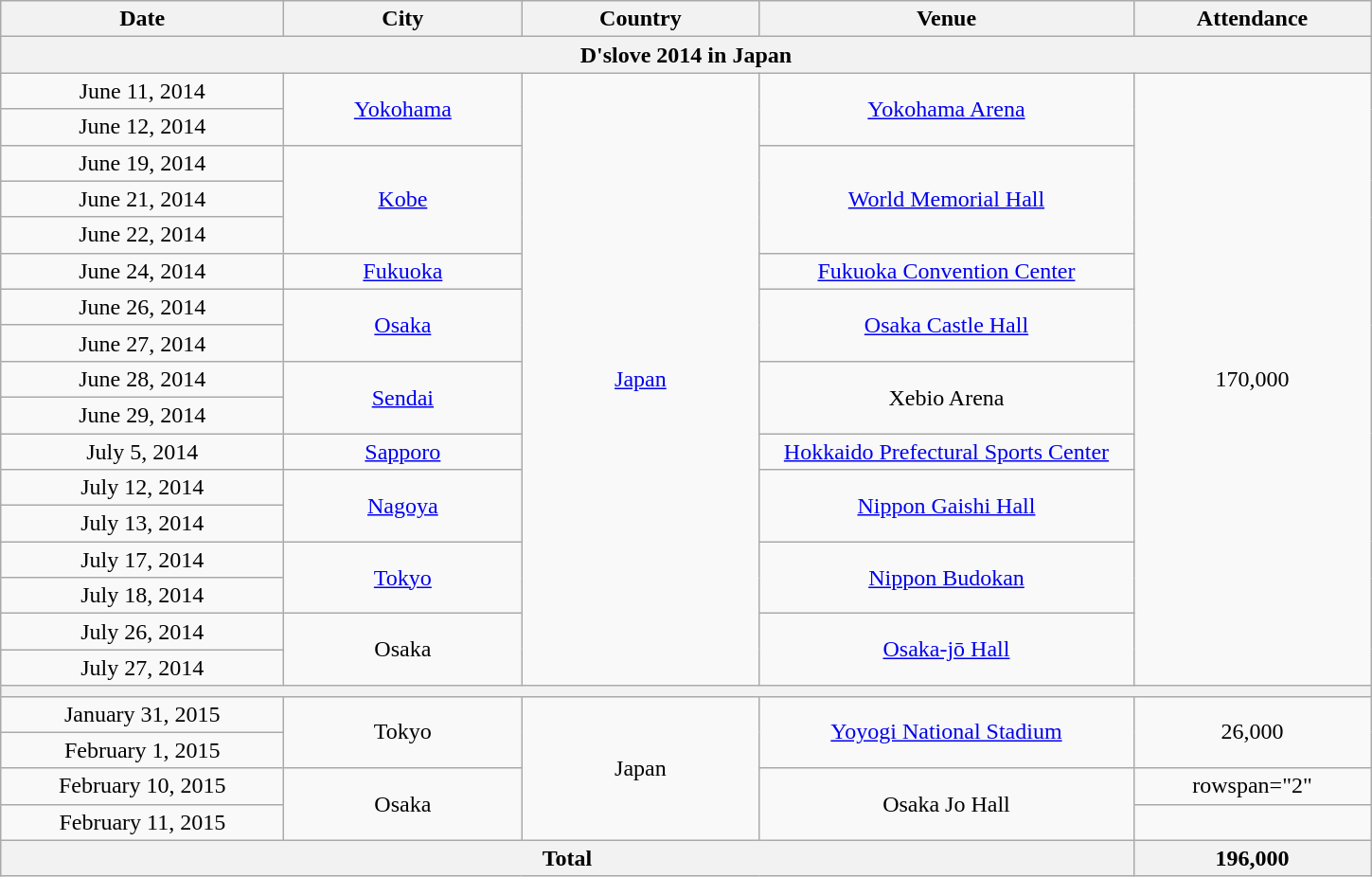<table class="wikitable" style="text-align:center;">
<tr ">
<th scope="col" style="width:12em;">Date</th>
<th scope="col" style="width:10em;">City</th>
<th scope="col" style="width:10em;">Country</th>
<th scope="col" style="width:16em;">Venue</th>
<th scope="col" style="width:10em;">Attendance</th>
</tr>
<tr>
<th colspan="5">D'slove 2014 in Japan</th>
</tr>
<tr>
<td>June 11, 2014</td>
<td rowspan="2"><a href='#'>Yokohama</a></td>
<td rowspan="17"><a href='#'>Japan</a></td>
<td rowspan="2"><a href='#'>Yokohama Arena</a></td>
<td rowspan="17">170,000</td>
</tr>
<tr>
<td>June 12, 2014</td>
</tr>
<tr>
<td>June 19, 2014</td>
<td rowspan="3"><a href='#'>Kobe</a></td>
<td rowspan="3"><a href='#'>World Memorial Hall</a></td>
</tr>
<tr>
<td>June 21, 2014</td>
</tr>
<tr>
<td>June 22, 2014</td>
</tr>
<tr>
<td>June 24, 2014</td>
<td><a href='#'>Fukuoka</a></td>
<td><a href='#'>Fukuoka Convention Center</a></td>
</tr>
<tr>
<td>June 26, 2014</td>
<td rowspan="2"><a href='#'>Osaka</a></td>
<td rowspan="2"><a href='#'>Osaka Castle Hall</a></td>
</tr>
<tr>
<td>June 27, 2014</td>
</tr>
<tr>
<td>June 28, 2014</td>
<td rowspan="2"><a href='#'>Sendai</a></td>
<td rowspan="2">Xebio Arena</td>
</tr>
<tr>
<td>June 29, 2014</td>
</tr>
<tr>
<td>July 5, 2014</td>
<td><a href='#'>Sapporo</a></td>
<td><a href='#'>Hokkaido Prefectural Sports Center</a></td>
</tr>
<tr>
<td>July 12, 2014</td>
<td rowspan="2"><a href='#'>Nagoya</a></td>
<td rowspan="2"><a href='#'>Nippon Gaishi Hall</a></td>
</tr>
<tr>
<td>July 13, 2014</td>
</tr>
<tr>
<td>July 17, 2014</td>
<td rowspan="2"><a href='#'>Tokyo</a></td>
<td rowspan="2"><a href='#'>Nippon Budokan</a></td>
</tr>
<tr>
<td>July 18, 2014</td>
</tr>
<tr>
<td>July 26, 2014</td>
<td rowspan="2">Osaka</td>
<td rowspan="2"><a href='#'>Osaka-jō Hall</a></td>
</tr>
<tr>
<td>July 27, 2014</td>
</tr>
<tr>
<th colspan="5"></th>
</tr>
<tr>
<td>January 31, 2015</td>
<td rowspan="2">Tokyo</td>
<td rowspan="4">Japan</td>
<td rowspan="2"><a href='#'>Yoyogi National Stadium</a></td>
<td rowspan="2">26,000</td>
</tr>
<tr>
<td>February 1, 2015</td>
</tr>
<tr>
<td>February 10, 2015</td>
<td rowspan="2">Osaka</td>
<td rowspan="2">Osaka Jo Hall</td>
<td>rowspan="2" </td>
</tr>
<tr>
<td>February 11, 2015</td>
</tr>
<tr>
<th colspan="4"><strong>Total</strong></th>
<th><strong>196,000</strong></th>
</tr>
</table>
